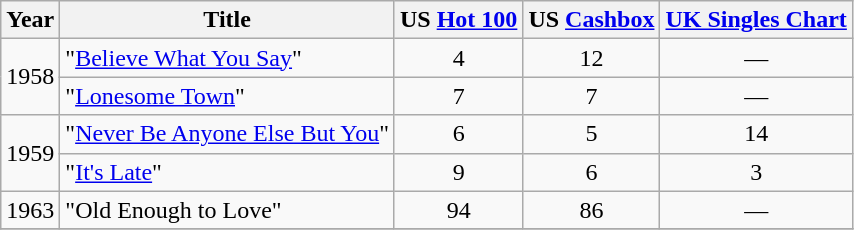<table class="wikitable">
<tr>
<th>Year</th>
<th>Title</th>
<th>US <a href='#'>Hot 100</a></th>
<th>US <a href='#'>Cashbox</a></th>
<th><a href='#'>UK Singles Chart</a></th>
</tr>
<tr>
<td rowspan="2">1958</td>
<td>"<a href='#'>Believe What You Say</a>"</td>
<td align="center">4</td>
<td align="center">12</td>
<td align="center">—</td>
</tr>
<tr>
<td>"<a href='#'>Lonesome Town</a>"</td>
<td align="center">7</td>
<td align="center">7</td>
<td align="center">—</td>
</tr>
<tr>
<td rowspan="2">1959</td>
<td>"<a href='#'>Never Be Anyone Else But You</a>"</td>
<td align="center">6</td>
<td align="center">5</td>
<td align="center">14</td>
</tr>
<tr>
<td>"<a href='#'>It's Late</a>"</td>
<td align="center">9</td>
<td align="center">6</td>
<td align="center">3</td>
</tr>
<tr>
<td>1963</td>
<td>"Old Enough to Love"</td>
<td align="center">94</td>
<td align="center">86</td>
<td align="center">—</td>
</tr>
<tr>
</tr>
</table>
